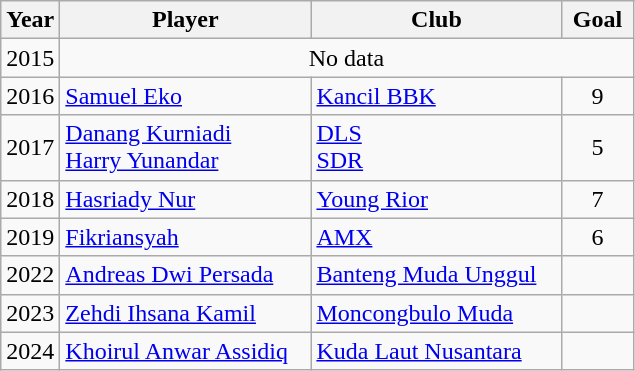<table class="wikitable">
<tr>
<th>Year</th>
<th width=160>Player</th>
<th width=160>Club</th>
<th width=40>Goal</th>
</tr>
<tr>
<td>2015</td>
<td colspan="3" align="center">No data</td>
</tr>
<tr>
<td>2016</td>
<td><a href='#'>Samuel Eko</a></td>
<td><a href='#'>Kancil BBK</a></td>
<td align="center">9</td>
</tr>
<tr>
<td>2017</td>
<td><a href='#'>Danang Kurniadi</a> <br> <a href='#'>Harry Yunandar</a></td>
<td><a href='#'>DLS</a> <br> <a href='#'>SDR</a></td>
<td align="center">5</td>
</tr>
<tr>
<td>2018</td>
<td><a href='#'>Hasriady Nur</a></td>
<td><a href='#'>Young Rior</a></td>
<td align="center">7</td>
</tr>
<tr>
<td>2019</td>
<td><a href='#'>Fikriansyah</a></td>
<td><a href='#'>AMX</a></td>
<td align="center">6</td>
</tr>
<tr>
<td>2022</td>
<td><a href='#'>Andreas Dwi Persada</a></td>
<td><a href='#'>Banteng Muda Unggul</a></td>
<td></td>
</tr>
<tr>
<td>2023</td>
<td><a href='#'>Zehdi Ihsana Kamil</a></td>
<td><a href='#'>Moncongbulo Muda</a></td>
<td></td>
</tr>
<tr>
<td>2024</td>
<td><a href='#'>Khoirul Anwar Assidiq</a></td>
<td><a href='#'>Kuda Laut Nusantara</a></td>
<td></td>
</tr>
</table>
